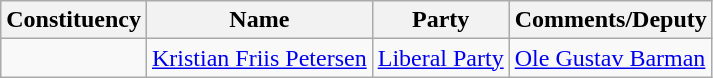<table class="wikitable">
<tr>
<th>Constituency</th>
<th>Name</th>
<th>Party</th>
<th>Comments/Deputy</th>
</tr>
<tr>
<td></td>
<td><a href='#'>Kristian Friis Petersen</a></td>
<td><a href='#'>Liberal Party</a></td>
<td><a href='#'>Ole Gustav Barman</a></td>
</tr>
</table>
